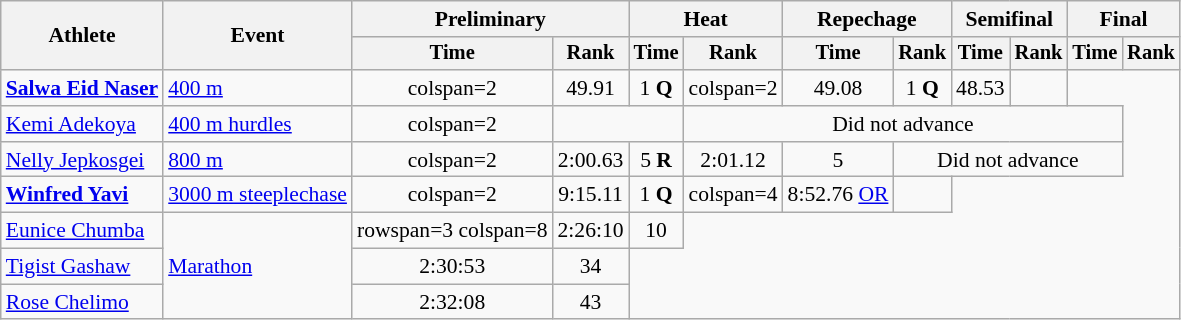<table class="wikitable" style="font-size:90%">
<tr>
<th rowspan=2>Athlete</th>
<th rowspan=2>Event</th>
<th colspan=2>Preliminary</th>
<th colspan=2>Heat</th>
<th colspan=2>Repechage</th>
<th colspan=2>Semifinal</th>
<th colspan=2>Final</th>
</tr>
<tr style=font-size:95%>
<th>Time</th>
<th>Rank</th>
<th>Time</th>
<th>Rank</th>
<th>Time</th>
<th>Rank</th>
<th>Time</th>
<th>Rank</th>
<th>Time</th>
<th>Rank</th>
</tr>
<tr align=center>
<td align=left><strong><a href='#'>Salwa Eid Naser</a></strong></td>
<td align=left><a href='#'>400 m</a></td>
<td>colspan=2 </td>
<td>49.91</td>
<td>1 <strong>Q</strong></td>
<td>colspan=2 </td>
<td>49.08</td>
<td>1 <strong>Q</strong></td>
<td>48.53 </td>
<td></td>
</tr>
<tr align=center>
<td align=left><a href='#'>Kemi Adekoya</a></td>
<td align=left><a href='#'>400 m hurdles</a></td>
<td>colspan=2 </td>
<td Colspan=2></td>
<td colspan=6>Did not advance</td>
</tr>
<tr align=center>
<td align=left><a href='#'>Nelly Jepkosgei</a></td>
<td align=left><a href='#'>800 m</a></td>
<td>colspan=2 </td>
<td>2:00.63</td>
<td>5 <strong>R</strong></td>
<td>2:01.12</td>
<td>5</td>
<td Colspan=4>Did not advance</td>
</tr>
<tr align=center>
<td align=left><strong><a href='#'>Winfred Yavi</a></strong></td>
<td align=left><a href='#'>3000 m steeplechase</a></td>
<td>colspan=2 </td>
<td>9:15.11</td>
<td>1 <strong>Q</strong></td>
<td>colspan=4 </td>
<td>8:52.76 <a href='#'>OR</a></td>
<td></td>
</tr>
<tr align=center>
<td align=left><a href='#'>Eunice Chumba</a></td>
<td align=left rowspan=3><a href='#'>Marathon</a></td>
<td>rowspan=3 colspan=8 </td>
<td>2:26:10</td>
<td>10</td>
</tr>
<tr align=center>
<td align=left><a href='#'>Tigist Gashaw</a></td>
<td>2:30:53</td>
<td>34</td>
</tr>
<tr align=center>
<td align=left><a href='#'>Rose Chelimo</a></td>
<td>2:32:08</td>
<td>43</td>
</tr>
</table>
